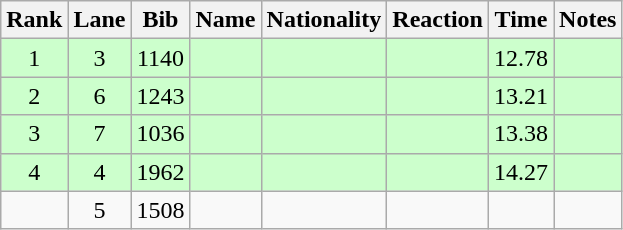<table class="wikitable sortable" style="text-align:center">
<tr>
<th>Rank</th>
<th>Lane</th>
<th>Bib</th>
<th>Name</th>
<th>Nationality</th>
<th>Reaction</th>
<th>Time</th>
<th>Notes</th>
</tr>
<tr bgcolor=ccffcc>
<td>1</td>
<td>3</td>
<td>1140</td>
<td align=left></td>
<td align=left></td>
<td></td>
<td>12.78</td>
<td><strong></strong></td>
</tr>
<tr bgcolor=ccffcc>
<td>2</td>
<td>6</td>
<td>1243</td>
<td align=left></td>
<td align=left></td>
<td></td>
<td>13.21</td>
<td><strong></strong></td>
</tr>
<tr bgcolor=ccffcc>
<td>3</td>
<td>7</td>
<td>1036</td>
<td align=left></td>
<td align=left></td>
<td></td>
<td>13.38</td>
<td><strong></strong></td>
</tr>
<tr bgcolor=ccffcc>
<td>4</td>
<td>4</td>
<td>1962</td>
<td align=left></td>
<td align=left></td>
<td></td>
<td>14.27</td>
<td><strong></strong></td>
</tr>
<tr>
<td></td>
<td>5</td>
<td>1508</td>
<td align=left></td>
<td align=left></td>
<td></td>
<td></td>
<td><strong></strong></td>
</tr>
</table>
